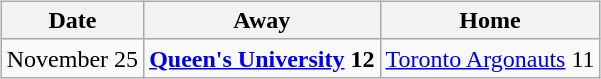<table cellspacing="10">
<tr>
<td valign="top"><br><table class="wikitable">
<tr>
<th>Date</th>
<th>Away</th>
<th>Home</th>
</tr>
<tr>
<td>November 25</td>
<td><strong><a href='#'>Queen's University</a> 12</strong></td>
<td><a href='#'>Toronto Argonauts</a> 11</td>
</tr>
</table>
</td>
</tr>
</table>
